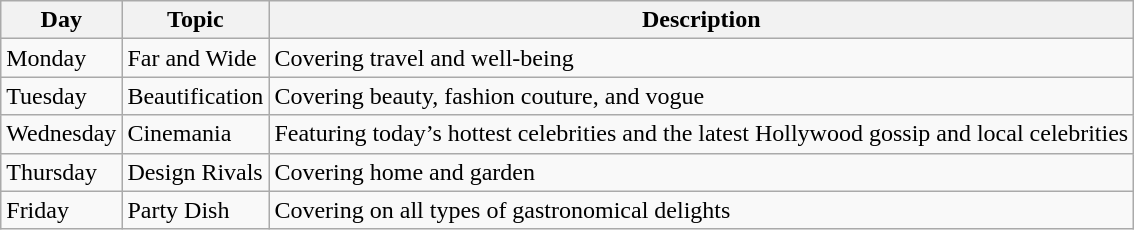<table class="wikitable">
<tr>
<th>Day</th>
<th>Topic</th>
<th>Description</th>
</tr>
<tr>
<td>Monday</td>
<td>Far and Wide</td>
<td>Covering travel and well-being</td>
</tr>
<tr>
<td>Tuesday</td>
<td>Beautification</td>
<td>Covering beauty, fashion couture, and vogue</td>
</tr>
<tr>
<td>Wednesday</td>
<td>Cinemania</td>
<td>Featuring today’s hottest celebrities and the latest Hollywood gossip and local celebrities</td>
</tr>
<tr>
<td>Thursday</td>
<td>Design Rivals</td>
<td>Covering home and garden</td>
</tr>
<tr>
<td>Friday</td>
<td>Party Dish</td>
<td>Covering on all types of gastronomical delights</td>
</tr>
</table>
